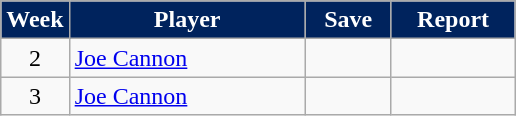<table class=wikitable>
<tr>
<th style="background:#00235d; color:white; text-align:center; width:30px;">Week</th>
<th style="background:#00235d; color:white; text-align:center; width:150px;">Player</th>
<th style="background:#00235d; color:white; text-align:center; width:50px;">Save</th>
<th style="background:#00235d; color:white; text-align:center; width:75px;">Report</th>
</tr>
<tr>
<td style="text-align:center;">2</td>
<td> <a href='#'>Joe Cannon</a></td>
<td style="text-align:center;"></td>
<td style="text-align:center;"></td>
</tr>
<tr>
<td style="text-align:center;">3</td>
<td> <a href='#'>Joe Cannon</a></td>
<td style="text-align:center;"></td>
<td style="text-align:center;"></td>
</tr>
</table>
